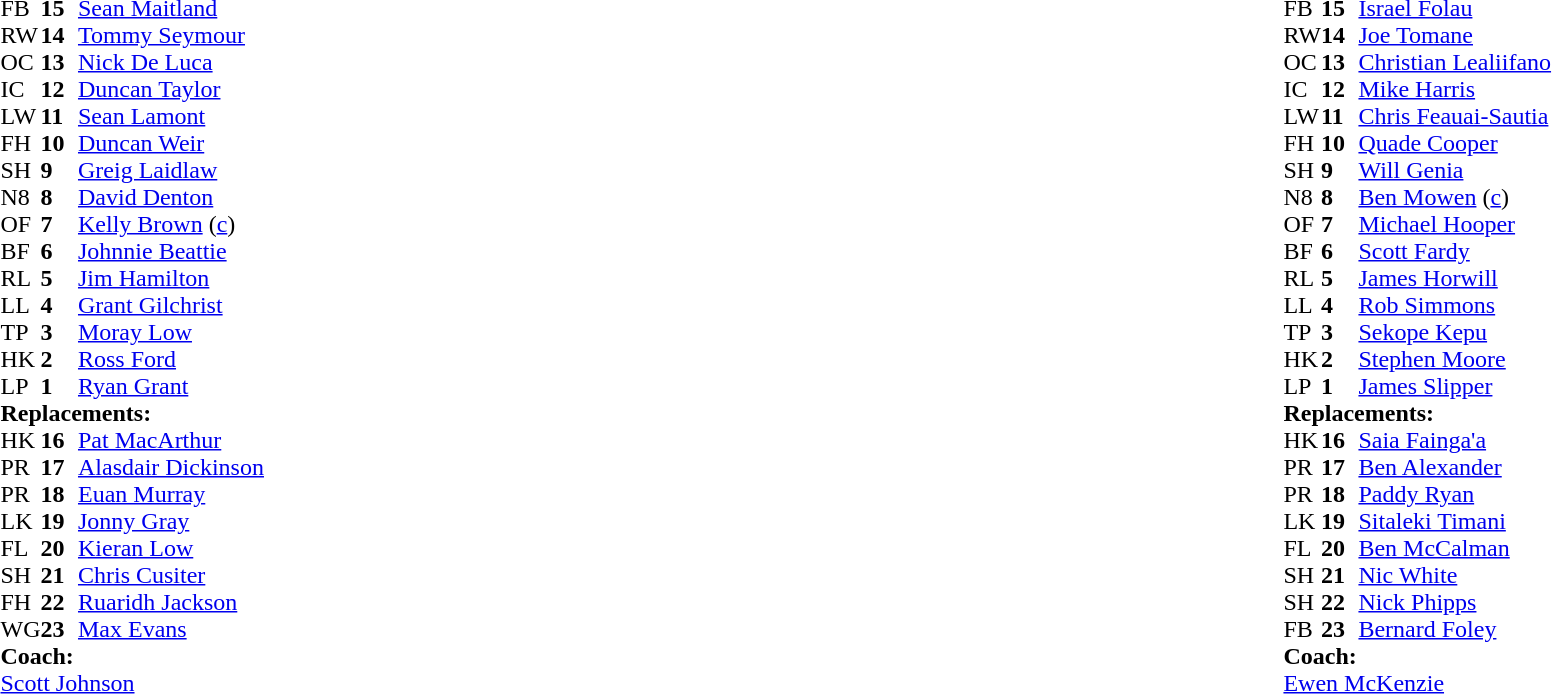<table width="100%">
<tr>
<td valign="top" width="50%"><br><table style="font-size: 100%" cellspacing="0" cellpadding="0">
<tr>
<th width="25"></th>
<th width="25"></th>
</tr>
<tr>
<td>FB</td>
<td><strong>15</strong></td>
<td><a href='#'>Sean Maitland</a></td>
</tr>
<tr>
<td>RW</td>
<td><strong>14</strong></td>
<td><a href='#'>Tommy Seymour</a></td>
</tr>
<tr>
<td>OC</td>
<td><strong>13</strong></td>
<td><a href='#'>Nick De Luca</a></td>
</tr>
<tr>
<td>IC</td>
<td><strong>12</strong></td>
<td><a href='#'>Duncan Taylor</a></td>
<td></td>
<td></td>
</tr>
<tr>
<td>LW</td>
<td><strong>11</strong></td>
<td><a href='#'>Sean Lamont</a></td>
</tr>
<tr>
<td>FH</td>
<td><strong>10</strong></td>
<td><a href='#'>Duncan Weir</a></td>
</tr>
<tr>
<td>SH</td>
<td><strong>9</strong></td>
<td><a href='#'>Greig Laidlaw</a></td>
<td></td>
<td></td>
</tr>
<tr>
<td>N8</td>
<td><strong>8</strong></td>
<td><a href='#'>David Denton</a></td>
<td></td>
<td></td>
</tr>
<tr>
<td>OF</td>
<td><strong>7</strong></td>
<td><a href='#'>Kelly Brown</a> (<a href='#'>c</a>)</td>
</tr>
<tr>
<td>BF</td>
<td><strong>6</strong></td>
<td><a href='#'>Johnnie Beattie</a></td>
</tr>
<tr>
<td>RL</td>
<td><strong>5</strong></td>
<td><a href='#'>Jim Hamilton</a></td>
</tr>
<tr>
<td>LL</td>
<td><strong>4</strong></td>
<td><a href='#'>Grant Gilchrist</a></td>
<td></td>
<td></td>
</tr>
<tr>
<td>TP</td>
<td><strong>3</strong></td>
<td><a href='#'>Moray Low</a></td>
<td></td>
<td></td>
</tr>
<tr>
<td>HK</td>
<td><strong>2</strong></td>
<td><a href='#'>Ross Ford</a></td>
<td></td>
<td></td>
</tr>
<tr>
<td>LP</td>
<td><strong>1</strong></td>
<td><a href='#'>Ryan Grant</a></td>
<td></td>
<td></td>
</tr>
<tr>
<td colspan=3><strong>Replacements:</strong></td>
</tr>
<tr>
<td>HK</td>
<td><strong>16</strong></td>
<td><a href='#'>Pat MacArthur</a></td>
<td></td>
<td></td>
</tr>
<tr>
<td>PR</td>
<td><strong>17</strong></td>
<td><a href='#'>Alasdair Dickinson</a></td>
<td></td>
<td></td>
</tr>
<tr>
<td>PR</td>
<td><strong>18</strong></td>
<td><a href='#'>Euan Murray</a></td>
<td></td>
<td></td>
</tr>
<tr>
<td>LK</td>
<td><strong>19</strong></td>
<td><a href='#'>Jonny Gray</a></td>
<td></td>
<td></td>
</tr>
<tr>
<td>FL</td>
<td><strong>20</strong></td>
<td><a href='#'>Kieran Low</a></td>
<td></td>
<td></td>
</tr>
<tr>
<td>SH</td>
<td><strong>21</strong></td>
<td><a href='#'>Chris Cusiter</a></td>
<td></td>
<td></td>
</tr>
<tr>
<td>FH</td>
<td><strong>22</strong></td>
<td><a href='#'>Ruaridh Jackson</a></td>
</tr>
<tr>
<td>WG</td>
<td><strong>23</strong></td>
<td><a href='#'>Max Evans</a></td>
<td></td>
<td></td>
</tr>
<tr>
<td colspan=3><strong>Coach:</strong></td>
</tr>
<tr>
<td colspan="4"> <a href='#'>Scott Johnson</a></td>
</tr>
</table>
</td>
<td valign="top" width="50%"><br><table style="font-size: 100%" cellspacing="0" cellpadding="0" align="center">
<tr>
<th width="25"></th>
<th width="25"></th>
</tr>
<tr>
<td>FB</td>
<td><strong>15</strong></td>
<td><a href='#'>Israel Folau</a></td>
</tr>
<tr>
<td>RW</td>
<td><strong>14</strong></td>
<td><a href='#'>Joe Tomane</a></td>
</tr>
<tr>
<td>OC</td>
<td><strong>13</strong></td>
<td><a href='#'>Christian Lealiifano</a></td>
</tr>
<tr>
<td>IC</td>
<td><strong>12</strong></td>
<td><a href='#'>Mike Harris</a></td>
</tr>
<tr>
<td>LW</td>
<td><strong>11</strong></td>
<td><a href='#'>Chris Feauai-Sautia</a></td>
</tr>
<tr>
<td>FH</td>
<td><strong>10</strong></td>
<td><a href='#'>Quade Cooper</a></td>
</tr>
<tr>
<td>SH</td>
<td><strong>9</strong></td>
<td><a href='#'>Will Genia</a></td>
<td></td>
<td></td>
</tr>
<tr>
<td>N8</td>
<td><strong>8</strong></td>
<td><a href='#'>Ben Mowen</a> (<a href='#'>c</a>)</td>
</tr>
<tr>
<td>OF</td>
<td><strong>7</strong></td>
<td><a href='#'>Michael Hooper</a></td>
</tr>
<tr>
<td>BF</td>
<td><strong>6</strong></td>
<td><a href='#'>Scott Fardy</a></td>
<td></td>
<td></td>
</tr>
<tr>
<td>RL</td>
<td><strong>5</strong></td>
<td><a href='#'>James Horwill</a></td>
<td></td>
<td></td>
</tr>
<tr>
<td>LL</td>
<td><strong>4</strong></td>
<td><a href='#'>Rob Simmons</a></td>
<td></td>
</tr>
<tr>
<td>TP</td>
<td><strong>3</strong></td>
<td><a href='#'>Sekope Kepu</a></td>
<td></td>
<td></td>
</tr>
<tr>
<td>HK</td>
<td><strong>2</strong></td>
<td><a href='#'>Stephen Moore</a></td>
<td></td>
<td></td>
</tr>
<tr>
<td>LP</td>
<td><strong>1</strong></td>
<td><a href='#'>James Slipper</a></td>
</tr>
<tr>
<td colspan=3><strong>Replacements:</strong></td>
</tr>
<tr>
<td>HK</td>
<td><strong>16</strong></td>
<td><a href='#'>Saia Fainga'a</a></td>
<td></td>
<td></td>
</tr>
<tr>
<td>PR</td>
<td><strong>17</strong></td>
<td><a href='#'>Ben Alexander</a></td>
<td></td>
<td></td>
</tr>
<tr>
<td>PR</td>
<td><strong>18</strong></td>
<td><a href='#'>Paddy Ryan</a></td>
</tr>
<tr>
<td>LK</td>
<td><strong>19</strong></td>
<td><a href='#'>Sitaleki Timani</a></td>
<td></td>
<td></td>
</tr>
<tr>
<td>FL</td>
<td><strong>20</strong></td>
<td><a href='#'>Ben McCalman</a></td>
<td></td>
<td></td>
</tr>
<tr>
<td>SH</td>
<td><strong>21</strong></td>
<td><a href='#'>Nic White</a></td>
<td></td>
<td></td>
</tr>
<tr>
<td>SH</td>
<td><strong>22</strong></td>
<td><a href='#'>Nick Phipps</a></td>
</tr>
<tr>
<td>FB</td>
<td><strong>23</strong></td>
<td><a href='#'>Bernard Foley</a></td>
</tr>
<tr>
<td colspan=3><strong>Coach:</strong></td>
</tr>
<tr>
<td colspan="4"> <a href='#'>Ewen McKenzie</a></td>
</tr>
</table>
</td>
</tr>
</table>
